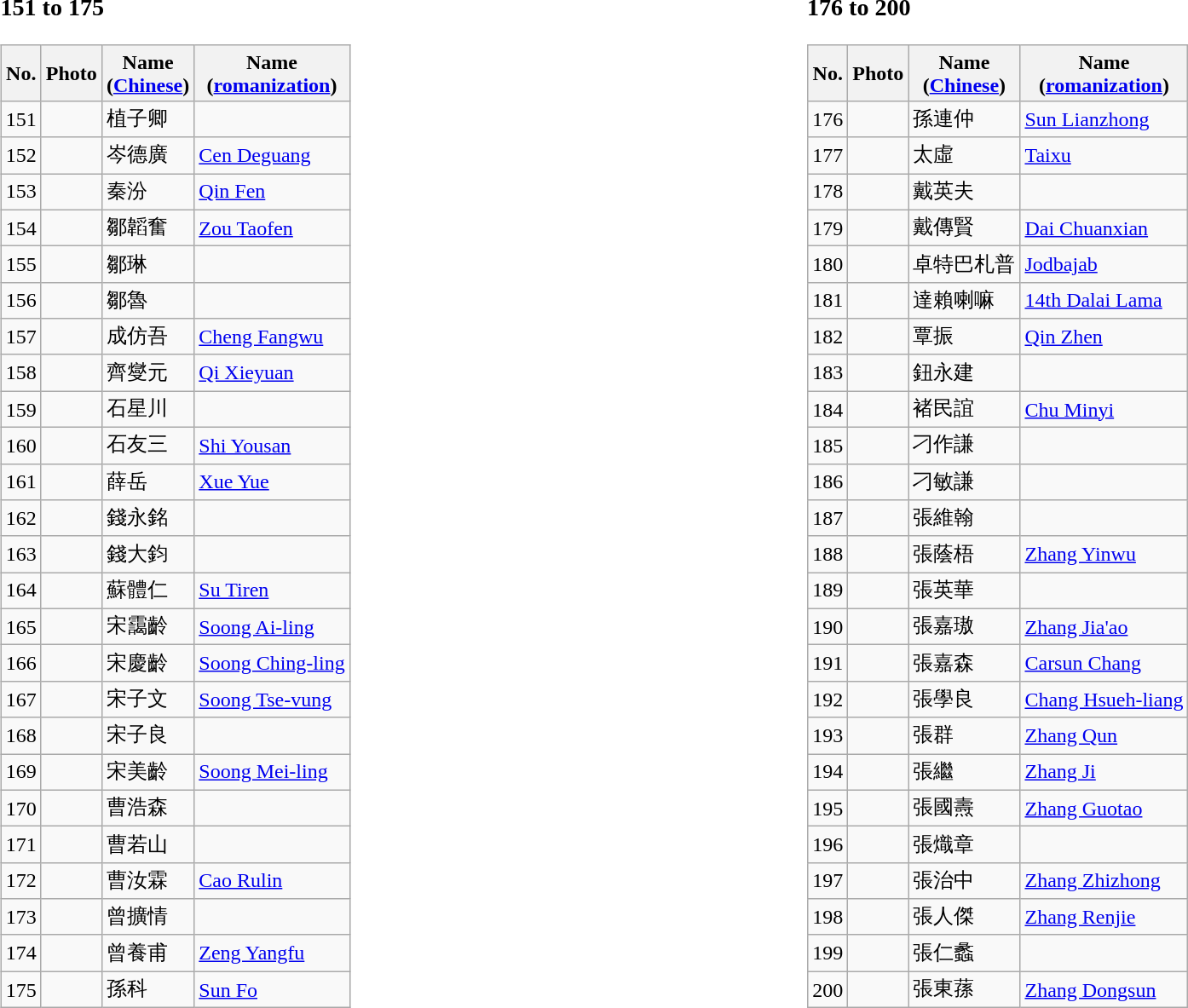<table style="width:100%;">
<tr>
<td style="text-align:left; width:50%; vertical-align:top;"><br><h3>151 to 175</h3><table class="wikitable">
<tr>
<th>No.</th>
<th>Photo</th>
<th>Name<br>(<a href='#'>Chinese</a>)</th>
<th>Name<br>(<a href='#'>romanization</a>)</th>
</tr>
<tr>
<td>151</td>
<td></td>
<td>植子卿</td>
<td></td>
</tr>
<tr>
<td>152</td>
<td></td>
<td>岑德廣</td>
<td><a href='#'>Cen Deguang</a></td>
</tr>
<tr>
<td>153</td>
<td></td>
<td>秦汾</td>
<td><a href='#'>Qin Fen</a></td>
</tr>
<tr>
<td>154</td>
<td></td>
<td>鄒韜奮</td>
<td><a href='#'>Zou Taofen</a></td>
</tr>
<tr>
<td>155</td>
<td></td>
<td>鄒琳</td>
<td></td>
</tr>
<tr>
<td>156</td>
<td></td>
<td>鄒魯</td>
<td></td>
</tr>
<tr>
<td>157</td>
<td></td>
<td>成仿吾</td>
<td><a href='#'>Cheng Fangwu</a></td>
</tr>
<tr>
<td>158</td>
<td></td>
<td>齊燮元</td>
<td><a href='#'>Qi Xieyuan</a></td>
</tr>
<tr>
<td>159</td>
<td></td>
<td>石星川</td>
<td></td>
</tr>
<tr>
<td>160</td>
<td></td>
<td>石友三</td>
<td><a href='#'>Shi Yousan</a></td>
</tr>
<tr>
<td>161</td>
<td></td>
<td>薛岳</td>
<td><a href='#'>Xue Yue</a></td>
</tr>
<tr>
<td>162</td>
<td></td>
<td>錢永銘</td>
<td></td>
</tr>
<tr>
<td>163</td>
<td></td>
<td>錢大鈞</td>
<td></td>
</tr>
<tr>
<td>164</td>
<td></td>
<td>蘇體仁</td>
<td><a href='#'>Su Tiren</a></td>
</tr>
<tr>
<td>165</td>
<td></td>
<td>宋靄齡</td>
<td><a href='#'>Soong Ai-ling</a></td>
</tr>
<tr>
<td>166</td>
<td></td>
<td>宋慶齡</td>
<td><a href='#'>Soong Ching-ling</a></td>
</tr>
<tr>
<td>167</td>
<td></td>
<td>宋子文</td>
<td><a href='#'>Soong Tse-vung</a></td>
</tr>
<tr>
<td>168</td>
<td></td>
<td>宋子良</td>
<td></td>
</tr>
<tr>
<td>169</td>
<td></td>
<td>宋美齡</td>
<td><a href='#'>Soong Mei-ling</a></td>
</tr>
<tr>
<td>170</td>
<td></td>
<td>曹浩森</td>
<td></td>
</tr>
<tr>
<td>171</td>
<td></td>
<td>曹若山</td>
<td></td>
</tr>
<tr>
<td>172</td>
<td></td>
<td>曹汝霖</td>
<td><a href='#'>Cao Rulin</a></td>
</tr>
<tr>
<td>173</td>
<td></td>
<td>曾擴情</td>
<td></td>
</tr>
<tr>
<td>174</td>
<td></td>
<td>曾養甫</td>
<td><a href='#'>Zeng Yangfu</a></td>
</tr>
<tr>
<td>175</td>
<td></td>
<td>孫科</td>
<td><a href='#'>Sun Fo</a></td>
</tr>
</table>
</td>
<td style="text-align:left; width:50%; vertical-align:top;"><br><h3>176 to 200</h3><table class="wikitable">
<tr>
<th>No.</th>
<th>Photo</th>
<th>Name<br>(<a href='#'>Chinese</a>)</th>
<th>Name<br>(<a href='#'>romanization</a>)</th>
</tr>
<tr>
<td>176</td>
<td></td>
<td>孫連仲</td>
<td><a href='#'>Sun Lianzhong</a></td>
</tr>
<tr>
<td>177</td>
<td></td>
<td>太虛</td>
<td><a href='#'>Taixu</a></td>
</tr>
<tr>
<td>178</td>
<td></td>
<td>戴英夫</td>
<td></td>
</tr>
<tr>
<td>179</td>
<td></td>
<td>戴傳賢</td>
<td><a href='#'>Dai Chuanxian</a></td>
</tr>
<tr>
<td>180</td>
<td></td>
<td>卓特巴札普</td>
<td><a href='#'>Jodbajab</a></td>
</tr>
<tr>
<td>181</td>
<td></td>
<td>達賴喇嘛</td>
<td><a href='#'>14th Dalai Lama</a></td>
</tr>
<tr>
<td>182</td>
<td></td>
<td>覃振</td>
<td><a href='#'>Qin Zhen</a></td>
</tr>
<tr>
<td>183</td>
<td></td>
<td>鈕永建</td>
<td></td>
</tr>
<tr>
<td>184</td>
<td></td>
<td>褚民誼</td>
<td><a href='#'>Chu Minyi</a></td>
</tr>
<tr>
<td>185</td>
<td></td>
<td>刁作謙</td>
<td></td>
</tr>
<tr>
<td>186</td>
<td></td>
<td>刁敏謙</td>
<td></td>
</tr>
<tr>
<td>187</td>
<td></td>
<td>張維翰</td>
<td></td>
</tr>
<tr>
<td>188</td>
<td></td>
<td>張蔭梧</td>
<td><a href='#'>Zhang Yinwu</a></td>
</tr>
<tr>
<td>189</td>
<td></td>
<td>張英華</td>
<td></td>
</tr>
<tr>
<td>190</td>
<td></td>
<td>張嘉璈</td>
<td><a href='#'>Zhang Jia'ao</a></td>
</tr>
<tr>
<td>191</td>
<td></td>
<td>張嘉森</td>
<td><a href='#'>Carsun Chang</a></td>
</tr>
<tr>
<td>192</td>
<td></td>
<td>張學良</td>
<td><a href='#'>Chang Hsueh-liang</a></td>
</tr>
<tr>
<td>193</td>
<td></td>
<td>張群</td>
<td><a href='#'>Zhang Qun</a></td>
</tr>
<tr>
<td>194</td>
<td></td>
<td>張繼</td>
<td><a href='#'>Zhang Ji</a></td>
</tr>
<tr>
<td>195</td>
<td></td>
<td>張國燾</td>
<td><a href='#'>Zhang Guotao</a></td>
</tr>
<tr>
<td>196</td>
<td></td>
<td 张季鸾>張熾章</td>
<td></td>
</tr>
<tr>
<td>197</td>
<td></td>
<td>張治中</td>
<td><a href='#'>Zhang Zhizhong</a></td>
</tr>
<tr>
<td>198</td>
<td></td>
<td>張人傑</td>
<td><a href='#'>Zhang Renjie</a></td>
</tr>
<tr>
<td>199</td>
<td></td>
<td>張仁蠡</td>
<td></td>
</tr>
<tr>
<td>200</td>
<td></td>
<td>張東蓀</td>
<td><a href='#'>Zhang Dongsun</a></td>
</tr>
</table>
</td>
</tr>
</table>
